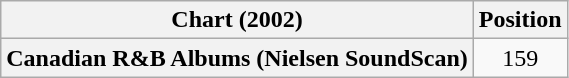<table class="wikitable plainrowheaders">
<tr>
<th scope="col">Chart (2002)</th>
<th scope="col">Position</th>
</tr>
<tr>
<th scope="row">Canadian R&B Albums (Nielsen SoundScan)</th>
<td style="text-align:center;">159</td>
</tr>
</table>
